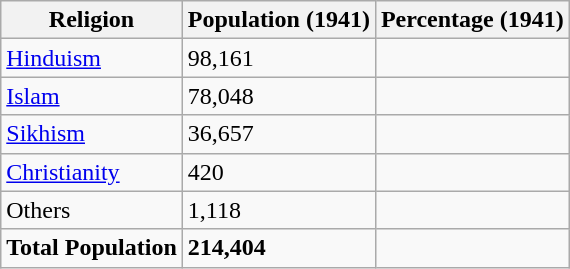<table class="wikitable sortable">
<tr>
<th>Religion</th>
<th>Population (1941)</th>
<th>Percentage (1941)</th>
</tr>
<tr>
<td><a href='#'>Hinduism</a> </td>
<td>98,161</td>
<td></td>
</tr>
<tr>
<td><a href='#'>Islam</a> </td>
<td>78,048</td>
<td></td>
</tr>
<tr>
<td><a href='#'>Sikhism</a> </td>
<td>36,657</td>
<td></td>
</tr>
<tr>
<td><a href='#'>Christianity</a> </td>
<td>420</td>
<td></td>
</tr>
<tr>
<td>Others</td>
<td>1,118</td>
<td></td>
</tr>
<tr>
<td><strong>Total Population</strong></td>
<td><strong>214,404</strong></td>
<td><strong></strong></td>
</tr>
</table>
